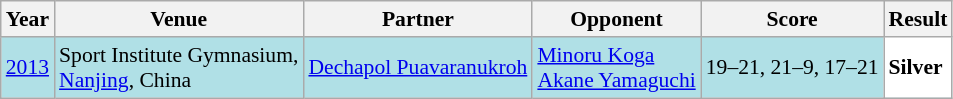<table class="sortable wikitable" style="font-size: 90%;">
<tr>
<th>Year</th>
<th>Venue</th>
<th>Partner</th>
<th>Opponent</th>
<th>Score</th>
<th>Result</th>
</tr>
<tr style="background:#B0E0E6">
<td align="center"><a href='#'>2013</a></td>
<td align="left">Sport Institute Gymnasium,<br><a href='#'>Nanjing</a>, China</td>
<td align="left"> <a href='#'>Dechapol Puavaranukroh</a></td>
<td align="left"> <a href='#'>Minoru Koga</a><br> <a href='#'>Akane Yamaguchi</a></td>
<td align="left">19–21, 21–9, 17–21</td>
<td style="text-align:left; background:white"> <strong>Silver</strong></td>
</tr>
</table>
